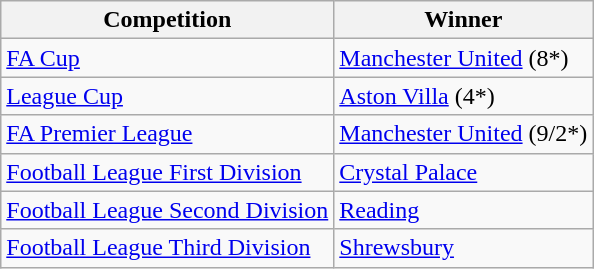<table class="wikitable">
<tr>
<th>Competition</th>
<th>Winner</th>
</tr>
<tr>
<td><a href='#'>FA Cup</a></td>
<td><a href='#'>Manchester United</a> (8*)</td>
</tr>
<tr>
<td><a href='#'>League Cup</a></td>
<td><a href='#'>Aston Villa</a> (4*)</td>
</tr>
<tr>
<td><a href='#'>FA Premier League</a></td>
<td><a href='#'>Manchester United</a> (9/2*)</td>
</tr>
<tr>
<td><a href='#'>Football League First Division</a></td>
<td><a href='#'>Crystal Palace</a></td>
</tr>
<tr>
<td><a href='#'>Football League Second Division</a></td>
<td><a href='#'>Reading</a></td>
</tr>
<tr>
<td><a href='#'>Football League Third Division</a></td>
<td><a href='#'>Shrewsbury</a></td>
</tr>
</table>
